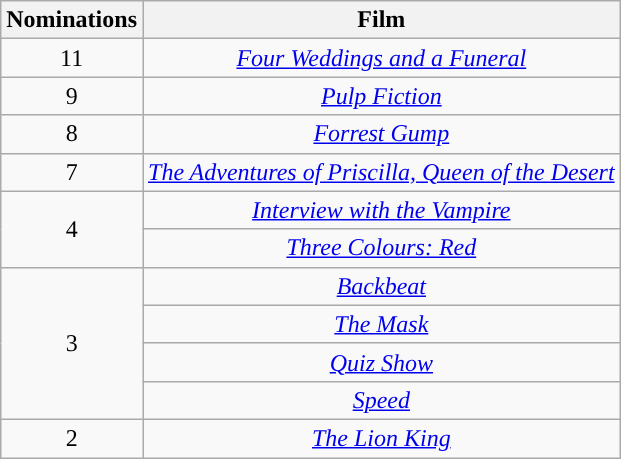<table class="wikitable" style="text-align:center;">
<tr>
<th style="background:">Nominations</th>
<th style="background:">Film</th>
</tr>
<tr>
<td>11</td>
<td><em><a href='#'>Four Weddings and a Funeral</a></em></td>
</tr>
<tr>
<td>9</td>
<td><em><a href='#'>Pulp Fiction</a></em></td>
</tr>
<tr>
<td>8</td>
<td><em><a href='#'>Forrest Gump</a></em></td>
</tr>
<tr>
<td>7</td>
<td><em><a href='#'>The Adventures of Priscilla, Queen of the Desert</a></em></td>
</tr>
<tr>
<td rowspan="2">4</td>
<td><em><a href='#'>Interview with the Vampire</a></em></td>
</tr>
<tr>
<td><em><a href='#'>Three Colours: Red</a></em></td>
</tr>
<tr>
<td rowspan="4">3</td>
<td><em><a href='#'>Backbeat</a></em></td>
</tr>
<tr>
<td><em><a href='#'>The Mask</a></em></td>
</tr>
<tr>
<td><em><a href='#'>Quiz Show</a></em></td>
</tr>
<tr>
<td><em><a href='#'>Speed</a></em></td>
</tr>
<tr>
<td>2</td>
<td><em><a href='#'>The Lion King</a></em></td>
</tr>
</table>
